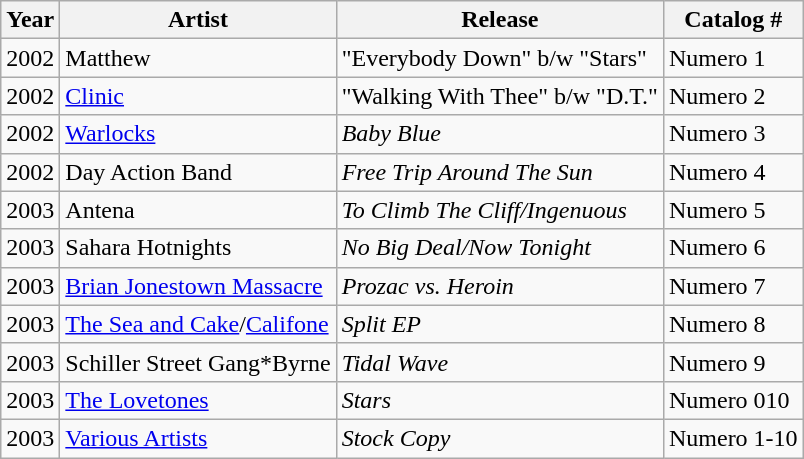<table class="wikitable">
<tr>
<th>Year</th>
<th>Artist</th>
<th>Release</th>
<th>Catalog #</th>
</tr>
<tr>
<td>2002</td>
<td>Matthew</td>
<td>"Everybody Down" b/w "Stars"</td>
<td>Numero 1</td>
</tr>
<tr>
<td>2002</td>
<td><a href='#'>Clinic</a></td>
<td>"Walking With Thee" b/w "D.T."</td>
<td>Numero 2</td>
</tr>
<tr>
<td>2002</td>
<td><a href='#'>Warlocks</a></td>
<td><em>Baby Blue</em></td>
<td>Numero 3</td>
</tr>
<tr>
<td>2002</td>
<td>Day Action Band</td>
<td><em>Free Trip Around The Sun</em></td>
<td>Numero 4</td>
</tr>
<tr>
<td>2003</td>
<td>Antena</td>
<td><em>To Climb The Cliff/Ingenuous</em></td>
<td>Numero 5</td>
</tr>
<tr>
<td>2003</td>
<td>Sahara Hotnights</td>
<td><em>No Big Deal/Now Tonight</em></td>
<td>Numero 6</td>
</tr>
<tr>
<td>2003</td>
<td><a href='#'>Brian Jonestown Massacre</a></td>
<td><em>Prozac vs. Heroin</em></td>
<td>Numero 7</td>
</tr>
<tr>
<td>2003</td>
<td><a href='#'>The Sea and Cake</a>/<a href='#'>Califone</a></td>
<td><em>Split EP</em></td>
<td>Numero 8</td>
</tr>
<tr>
<td>2003</td>
<td>Schiller Street Gang*Byrne</td>
<td><em>Tidal Wave</em></td>
<td>Numero 9</td>
</tr>
<tr>
<td>2003</td>
<td><a href='#'>The Lovetones</a></td>
<td><em>Stars</em></td>
<td>Numero 010</td>
</tr>
<tr>
<td>2003</td>
<td><a href='#'>Various Artists</a></td>
<td><em>Stock Copy</em></td>
<td>Numero 1-10</td>
</tr>
</table>
